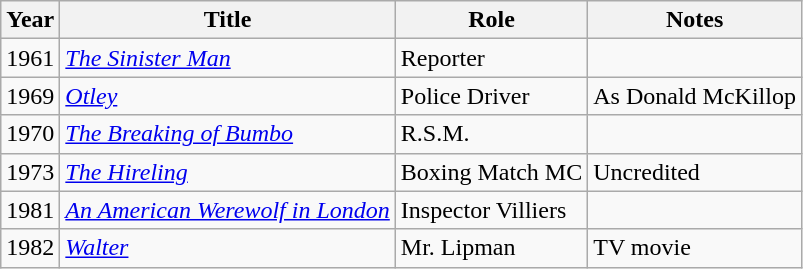<table class="wikitable">
<tr>
<th>Year</th>
<th>Title</th>
<th>Role</th>
<th>Notes</th>
</tr>
<tr>
<td>1961</td>
<td><em><a href='#'>The Sinister Man</a></em></td>
<td>Reporter</td>
<td></td>
</tr>
<tr>
<td>1969</td>
<td><em><a href='#'>Otley</a></em></td>
<td>Police Driver</td>
<td>As Donald McKillop</td>
</tr>
<tr>
<td>1970</td>
<td><em><a href='#'>The Breaking of Bumbo</a></em></td>
<td>R.S.M.</td>
<td></td>
</tr>
<tr>
<td>1973</td>
<td><em><a href='#'>The Hireling</a></em></td>
<td>Boxing Match MC</td>
<td>Uncredited</td>
</tr>
<tr>
<td>1981</td>
<td><em><a href='#'>An American Werewolf in London</a></em></td>
<td>Inspector Villiers</td>
<td></td>
</tr>
<tr>
<td>1982</td>
<td><em><a href='#'>Walter</a></em></td>
<td>Mr. Lipman</td>
<td>TV movie</td>
</tr>
</table>
